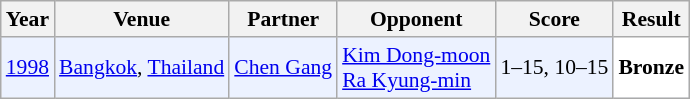<table class="sortable wikitable" style="font-size: 90%;">
<tr>
<th>Year</th>
<th>Venue</th>
<th>Partner</th>
<th>Opponent</th>
<th>Score</th>
<th>Result</th>
</tr>
<tr style="background:#ECF2FF">
<td align="center"><a href='#'>1998</a></td>
<td align="left"><a href='#'>Bangkok</a>, <a href='#'>Thailand</a></td>
<td align="left"> <a href='#'>Chen Gang</a></td>
<td align="left"> <a href='#'>Kim Dong-moon</a> <br>  <a href='#'>Ra Kyung-min</a></td>
<td align="left">1–15, 10–15</td>
<td style="text-align:left; background:white"> <strong>Bronze</strong></td>
</tr>
</table>
